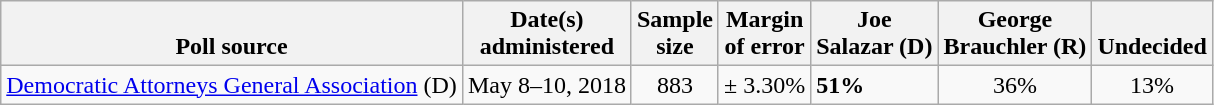<table class="wikitable">
<tr valign= bottom>
<th>Poll source</th>
<th>Date(s)<br>administered</th>
<th>Sample<br>size</th>
<th>Margin<br>of error</th>
<th>Joe<br>Salazar (D)</th>
<th>George<br>Brauchler (R)</th>
<th>Undecided</th>
</tr>
<tr>
<td><a href='#'>Democratic Attorneys General Association</a> (D)</td>
<td align=center>May 8–10, 2018</td>
<td align=center>883</td>
<td align=center>± 3.30%</td>
<td><strong>51%</strong></td>
<td align=center>36%</td>
<td align=center>13%</td>
</tr>
</table>
